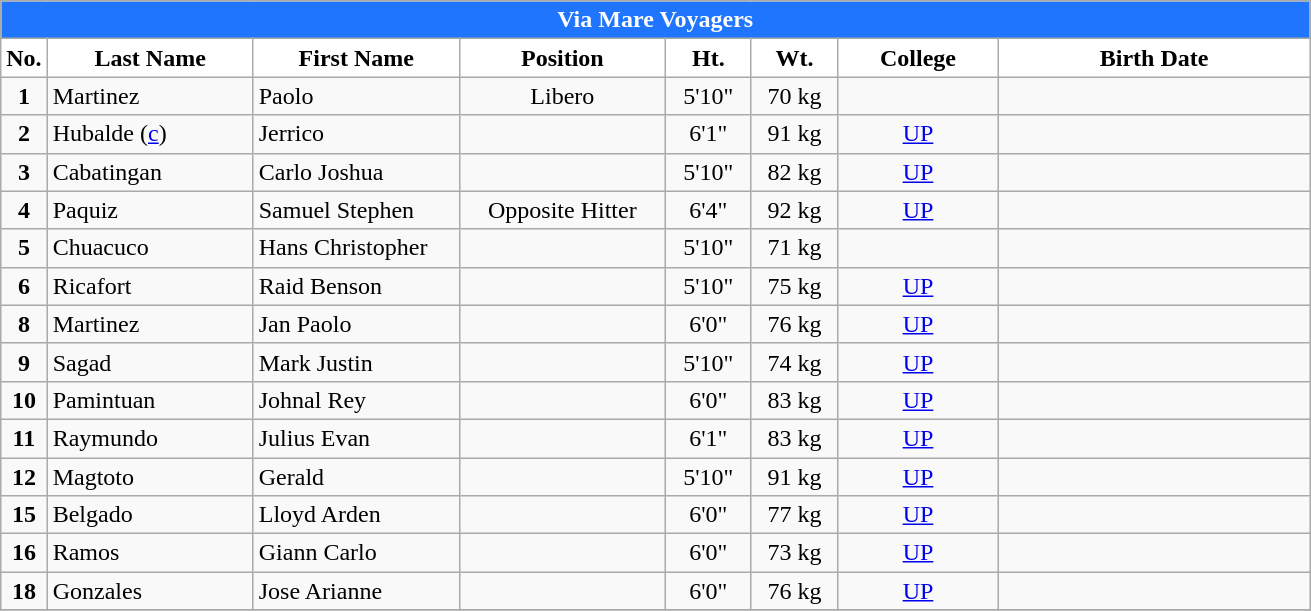<table class="wikitable" style="text-align:center;">
<tr>
<td colspan="8" style= "background: #1F75FE; color: white; text-align: center"><strong>Via Mare Voyagers</strong></td>
</tr>
<tr>
<th width=3px style="background: white; color: black; text-align: center"><strong>No.</strong></th>
<th width=130px style="background: white; color: black">Last Name</th>
<th width=130px style="background: white; color: black">First Name</th>
<th width=130px style="background: white; color: black">Position</th>
<th width=50px style="background: white; color: black">Ht.</th>
<th width=50px style="background: white; color: black">Wt.</th>
<th width=100px style="background: white; color: black">College</th>
<th width=200px style="background: white; color: black">Birth Date</th>
</tr>
<tr>
<td><strong>1</strong></td>
<td style="text-align: left">Martinez</td>
<td style="text-align: left">Paolo</td>
<td>Libero</td>
<td>5'10"</td>
<td>70 kg</td>
<td></td>
<td></td>
</tr>
<tr>
<td><strong>2</strong></td>
<td style="text-align: left">Hubalde (<a href='#'>c</a>)</td>
<td style="text-align: left">Jerrico</td>
<td></td>
<td>6'1"</td>
<td>91 kg</td>
<td><a href='#'>UP</a></td>
<td></td>
</tr>
<tr>
<td><strong>3</strong></td>
<td style="text-align: left">Cabatingan</td>
<td style="text-align: left">Carlo Joshua</td>
<td></td>
<td>5'10"</td>
<td>82 kg</td>
<td><a href='#'>UP</a></td>
<td></td>
</tr>
<tr>
<td><strong>4</strong></td>
<td style="text-align: left">Paquiz</td>
<td style="text-align: left">Samuel Stephen</td>
<td>Opposite Hitter</td>
<td>6'4"</td>
<td>92 kg</td>
<td><a href='#'>UP</a></td>
<td></td>
</tr>
<tr>
<td><strong>5</strong></td>
<td style="text-align: left">Chuacuco</td>
<td style="text-align: left">Hans Christopher</td>
<td></td>
<td>5'10"</td>
<td>71 kg</td>
<td></td>
<td></td>
</tr>
<tr>
<td><strong>6</strong></td>
<td style="text-align: left">Ricafort</td>
<td style="text-align: left">Raid Benson</td>
<td></td>
<td>5'10"</td>
<td>75 kg</td>
<td><a href='#'>UP</a></td>
<td></td>
</tr>
<tr>
<td><strong>8</strong></td>
<td style="text-align: left">Martinez</td>
<td style="text-align: left">Jan Paolo</td>
<td></td>
<td>6'0"</td>
<td>76 kg</td>
<td><a href='#'>UP</a></td>
<td></td>
</tr>
<tr>
<td><strong>9</strong></td>
<td style="text-align: left">Sagad</td>
<td style="text-align: left">Mark Justin</td>
<td></td>
<td>5'10"</td>
<td>74 kg</td>
<td><a href='#'>UP</a></td>
<td></td>
</tr>
<tr>
<td><strong>10</strong></td>
<td style="text-align: left">Pamintuan</td>
<td style="text-align: left">Johnal Rey</td>
<td></td>
<td>6'0"</td>
<td>83 kg</td>
<td><a href='#'>UP</a></td>
<td></td>
</tr>
<tr>
<td><strong>11</strong></td>
<td style="text-align: left">Raymundo</td>
<td style="text-align: left">Julius Evan</td>
<td></td>
<td>6'1"</td>
<td>83 kg</td>
<td><a href='#'>UP</a></td>
<td></td>
</tr>
<tr>
<td><strong>12</strong></td>
<td style="text-align: left">Magtoto</td>
<td style="text-align: left">Gerald</td>
<td></td>
<td>5'10"</td>
<td>91 kg</td>
<td><a href='#'>UP</a></td>
<td></td>
</tr>
<tr>
<td><strong>15</strong></td>
<td style="text-align: left">Belgado</td>
<td style="text-align: left">Lloyd Arden</td>
<td></td>
<td>6'0"</td>
<td>77 kg</td>
<td><a href='#'>UP</a></td>
<td></td>
</tr>
<tr>
<td><strong>16</strong></td>
<td style="text-align: left">Ramos</td>
<td style="text-align: left">Giann Carlo</td>
<td></td>
<td>6'0"</td>
<td>73 kg</td>
<td><a href='#'>UP</a></td>
<td></td>
</tr>
<tr>
<td><strong>18</strong></td>
<td style="text-align: left">Gonzales</td>
<td style="text-align: left">Jose Arianne</td>
<td></td>
<td>6'0"</td>
<td>76 kg</td>
<td><a href='#'>UP</a></td>
<td></td>
</tr>
<tr>
</tr>
</table>
